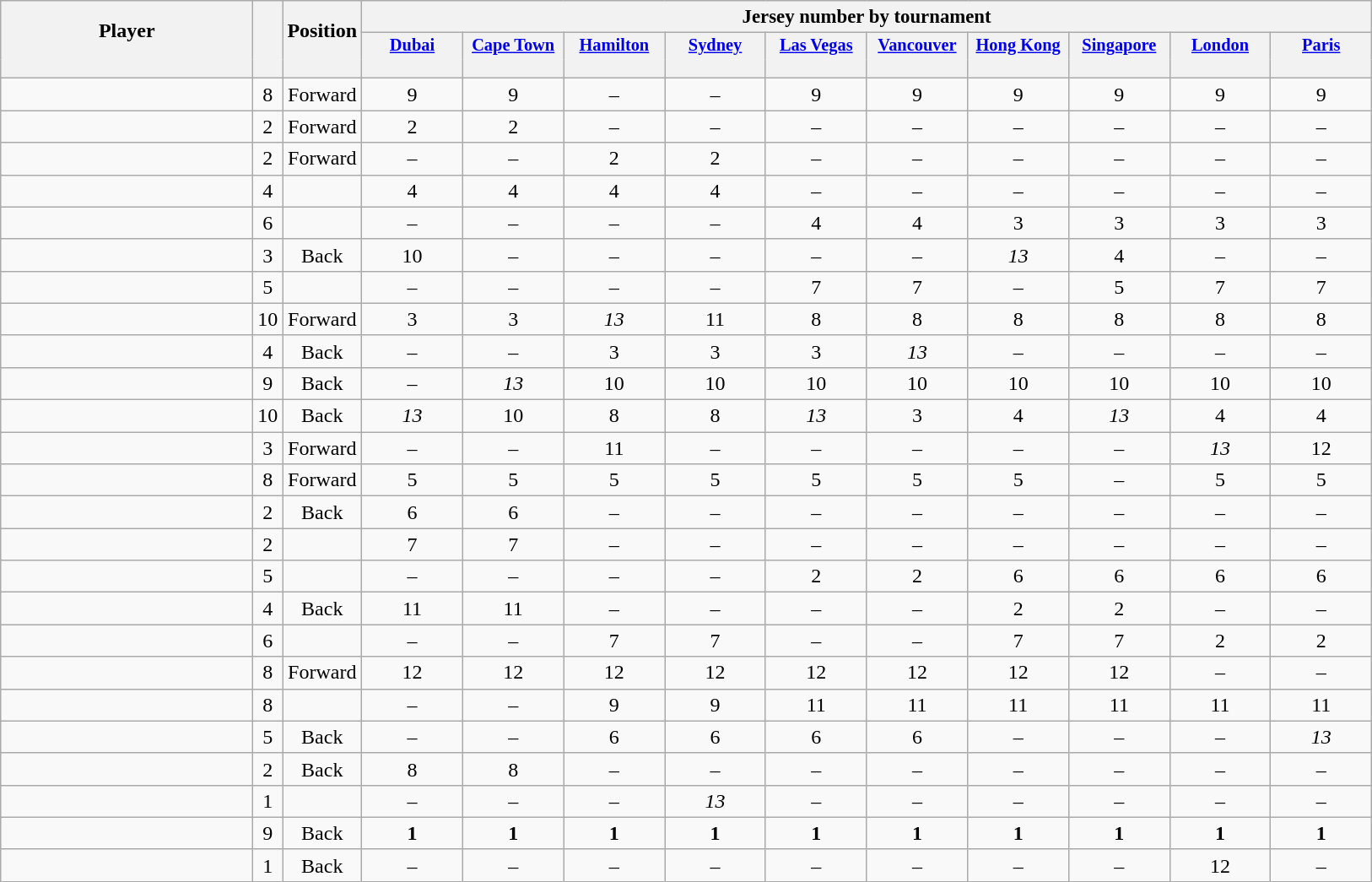<table class="wikitable sortable" style="text-align:center;">
<tr>
<th rowspan=2 style="border-bottom:0px; width:12em;">Player</th>
<th rowspan=2 style="border-bottom:0px;"></th>
<th rowspan=2 style="border-bottom:0px;">Position</th>
<th colspan=10 style="font-size:95%;">Jersey number by tournament</th>
</tr>
<tr>
<th style="vertical-align:top;width:5.5em;border-bottom:1px solid transparent;padding:2px;font-size:85%;"><a href='#'>Dubai</a></th>
<th style="vertical-align:top;width:5.5em;border-bottom:1px solid transparent;padding:2px;font-size:85%;"><a href='#'>Cape Town</a></th>
<th style="vertical-align:top;width:5.5em;border-bottom:1px solid transparent;padding:2px;font-size:85%;"><a href='#'>Hamilton</a></th>
<th style="vertical-align:top;width:5.5em;border-bottom:1px solid transparent;padding:2px;font-size:85%;"><a href='#'>Sydney</a></th>
<th style="vertical-align:top;width:5.5em;border-bottom:1px solid transparent;padding:2px;font-size:85%;"><a href='#'>Las Vegas</a></th>
<th style="vertical-align:top;width:5.5em;border-bottom:1px solid transparent;padding:2px;font-size:85%;"><a href='#'>Vancouver</a></th>
<th style="vertical-align:top;width:5.5em;border-bottom:1px solid transparent;padding:2px;font-size:85%;"><a href='#'>Hong Kong</a></th>
<th style="vertical-align:top;width:5.5em;border-bottom:1px solid transparent;padding:2px;font-size:85%;"><a href='#'>Singapore</a></th>
<th style="vertical-align:top;width:5.5em;border-bottom:1px solid transparent;padding:2px;font-size:85%;"><a href='#'>London</a></th>
<th style="vertical-align:top;width:5.5em;border-bottom:1px solid transparent;padding:2px;font-size:85%;"><a href='#'>Paris</a></th>
</tr>
<tr style="line-height:8px;">
<th style="border-top:1px solid transparent;"></th>
<th style="border-top:1px solid transparent;"> </th>
<th style="border-top:1px solid transparent;"> </th>
<th data-sort-type="number" style="border-top:1px solid transparent;"></th>
<th data-sort-type="number" style="border-top:1px solid transparent;"></th>
<th data-sort-type="number" style="border-top:1px solid transparent;"></th>
<th data-sort-type="number" style="border-top:1px solid transparent;"></th>
<th data-sort-type="number" style="border-top:1px solid transparent;"></th>
<th data-sort-type="number" style="border-top:1px solid transparent;"></th>
<th data-sort-type="number" style="border-top:1px solid transparent;"></th>
<th data-sort-type="number" style="border-top:1px solid transparent;"></th>
<th data-sort-type="number" style="border-top:1px solid transparent;"></th>
<th data-sort-type="number" style="border-top:1px solid transparent;"></th>
</tr>
<tr>
<td align=left></td>
<td>8</td>
<td>Forward</td>
<td>9</td>
<td>9</td>
<td>–</td>
<td>–</td>
<td>9</td>
<td>9</td>
<td>9</td>
<td>9</td>
<td>9</td>
<td>9</td>
</tr>
<tr>
<td align=left></td>
<td>2</td>
<td>Forward</td>
<td>2</td>
<td>2</td>
<td>–</td>
<td>–</td>
<td>–</td>
<td>–</td>
<td>–</td>
<td>–</td>
<td>–</td>
<td>–</td>
</tr>
<tr>
<td align=left></td>
<td>2</td>
<td>Forward</td>
<td>–</td>
<td>–</td>
<td>2</td>
<td>2</td>
<td>–</td>
<td>–</td>
<td>–</td>
<td>–</td>
<td>–</td>
<td>–</td>
</tr>
<tr>
<td align=left></td>
<td>4</td>
<td></td>
<td>4</td>
<td>4</td>
<td>4</td>
<td>4</td>
<td>–</td>
<td>–</td>
<td>–</td>
<td>–</td>
<td>–</td>
<td>–</td>
</tr>
<tr>
<td align=left></td>
<td>6</td>
<td></td>
<td>–</td>
<td>–</td>
<td>–</td>
<td>–</td>
<td>4</td>
<td>4</td>
<td>3</td>
<td>3</td>
<td>3</td>
<td>3</td>
</tr>
<tr>
<td align=left></td>
<td>3</td>
<td>Back</td>
<td>10</td>
<td>–</td>
<td>–</td>
<td>–</td>
<td>–</td>
<td>–</td>
<td><em>13</em></td>
<td>4</td>
<td>–</td>
<td>–</td>
</tr>
<tr>
<td align=left></td>
<td>5</td>
<td></td>
<td>–</td>
<td>–</td>
<td>–</td>
<td>–</td>
<td>7</td>
<td>7</td>
<td>–</td>
<td>5</td>
<td>7</td>
<td>7</td>
</tr>
<tr>
<td align=left></td>
<td>10</td>
<td>Forward</td>
<td>3</td>
<td>3</td>
<td><em>13</em></td>
<td>11</td>
<td>8</td>
<td>8</td>
<td>8</td>
<td>8</td>
<td>8</td>
<td>8</td>
</tr>
<tr>
<td align=left></td>
<td>4</td>
<td>Back</td>
<td>–</td>
<td>–</td>
<td>3</td>
<td>3</td>
<td>3</td>
<td><em>13</em></td>
<td>–</td>
<td>–</td>
<td>–</td>
<td>–</td>
</tr>
<tr>
<td align=left></td>
<td>9</td>
<td>Back</td>
<td>–</td>
<td><em>13</em></td>
<td>10</td>
<td>10</td>
<td>10</td>
<td>10</td>
<td>10</td>
<td>10</td>
<td>10</td>
<td>10</td>
</tr>
<tr>
<td align=left></td>
<td>10</td>
<td>Back</td>
<td><em>13</em></td>
<td>10</td>
<td>8</td>
<td>8</td>
<td><em>13</em></td>
<td>3</td>
<td>4</td>
<td><em>13</em></td>
<td>4</td>
<td>4</td>
</tr>
<tr>
<td align=left></td>
<td>3</td>
<td>Forward</td>
<td>–</td>
<td>–</td>
<td>11</td>
<td>–</td>
<td>–</td>
<td>–</td>
<td>–</td>
<td>–</td>
<td><em>13</em></td>
<td>12</td>
</tr>
<tr>
<td align=left></td>
<td>8</td>
<td>Forward</td>
<td>5</td>
<td>5</td>
<td>5</td>
<td>5</td>
<td>5</td>
<td>5</td>
<td>5</td>
<td>–</td>
<td>5</td>
<td>5</td>
</tr>
<tr>
<td align=left></td>
<td>2</td>
<td>Back</td>
<td>6</td>
<td>6</td>
<td>–</td>
<td>–</td>
<td>–</td>
<td>–</td>
<td>–</td>
<td>–</td>
<td>–</td>
<td>–</td>
</tr>
<tr>
<td align=left></td>
<td>2</td>
<td></td>
<td>7</td>
<td>7</td>
<td>–</td>
<td>–</td>
<td>–</td>
<td>–</td>
<td>–</td>
<td>–</td>
<td>–</td>
<td>–</td>
</tr>
<tr>
<td align=left></td>
<td>5</td>
<td></td>
<td>–</td>
<td>–</td>
<td>–</td>
<td>–</td>
<td>2</td>
<td>2</td>
<td>6</td>
<td>6</td>
<td>6</td>
<td>6</td>
</tr>
<tr>
<td align=left></td>
<td>4</td>
<td>Back</td>
<td>11</td>
<td>11</td>
<td>–</td>
<td>–</td>
<td>–</td>
<td>–</td>
<td>2</td>
<td>2</td>
<td>–</td>
<td>–</td>
</tr>
<tr>
<td align=left style="padding-right:0px;"></td>
<td>6</td>
<td></td>
<td>–</td>
<td>–</td>
<td>7</td>
<td>7</td>
<td>–</td>
<td>–</td>
<td>7</td>
<td>7</td>
<td>2</td>
<td>2</td>
</tr>
<tr>
<td align=left></td>
<td>8</td>
<td>Forward</td>
<td>12</td>
<td>12</td>
<td>12</td>
<td>12</td>
<td>12</td>
<td>12</td>
<td>12</td>
<td>12</td>
<td>–</td>
<td>–</td>
</tr>
<tr>
<td align=left></td>
<td>8</td>
<td></td>
<td>–</td>
<td>–</td>
<td>9</td>
<td>9</td>
<td>11</td>
<td>11</td>
<td>11</td>
<td>11</td>
<td>11</td>
<td>11</td>
</tr>
<tr>
<td align=left></td>
<td>5</td>
<td>Back</td>
<td>–</td>
<td>–</td>
<td>6</td>
<td>6</td>
<td>6</td>
<td>6</td>
<td>–</td>
<td>–</td>
<td>–</td>
<td><em>13</em></td>
</tr>
<tr>
<td align=left></td>
<td>2</td>
<td>Back</td>
<td>8</td>
<td>8</td>
<td>–</td>
<td>–</td>
<td>–</td>
<td>–</td>
<td>–</td>
<td>–</td>
<td>–</td>
<td>–</td>
</tr>
<tr>
<td align=left></td>
<td>1</td>
<td></td>
<td>–</td>
<td>–</td>
<td>–</td>
<td><em>13</em></td>
<td>–</td>
<td>–</td>
<td>–</td>
<td>–</td>
<td>–</td>
<td>–</td>
</tr>
<tr>
<td align=left></td>
<td>9</td>
<td>Back</td>
<td><strong>1</strong></td>
<td><strong>1</strong></td>
<td><strong>1</strong></td>
<td><strong>1</strong></td>
<td><strong>1</strong></td>
<td><strong>1</strong></td>
<td><strong>1</strong></td>
<td><strong>1</strong></td>
<td><strong>1</strong></td>
<td><strong>1</strong></td>
</tr>
<tr>
<td align=left></td>
<td>1</td>
<td>Back</td>
<td>–</td>
<td>–</td>
<td>–</td>
<td>–</td>
<td>–</td>
<td>–</td>
<td>–</td>
<td>–</td>
<td>12</td>
<td>–</td>
</tr>
</table>
